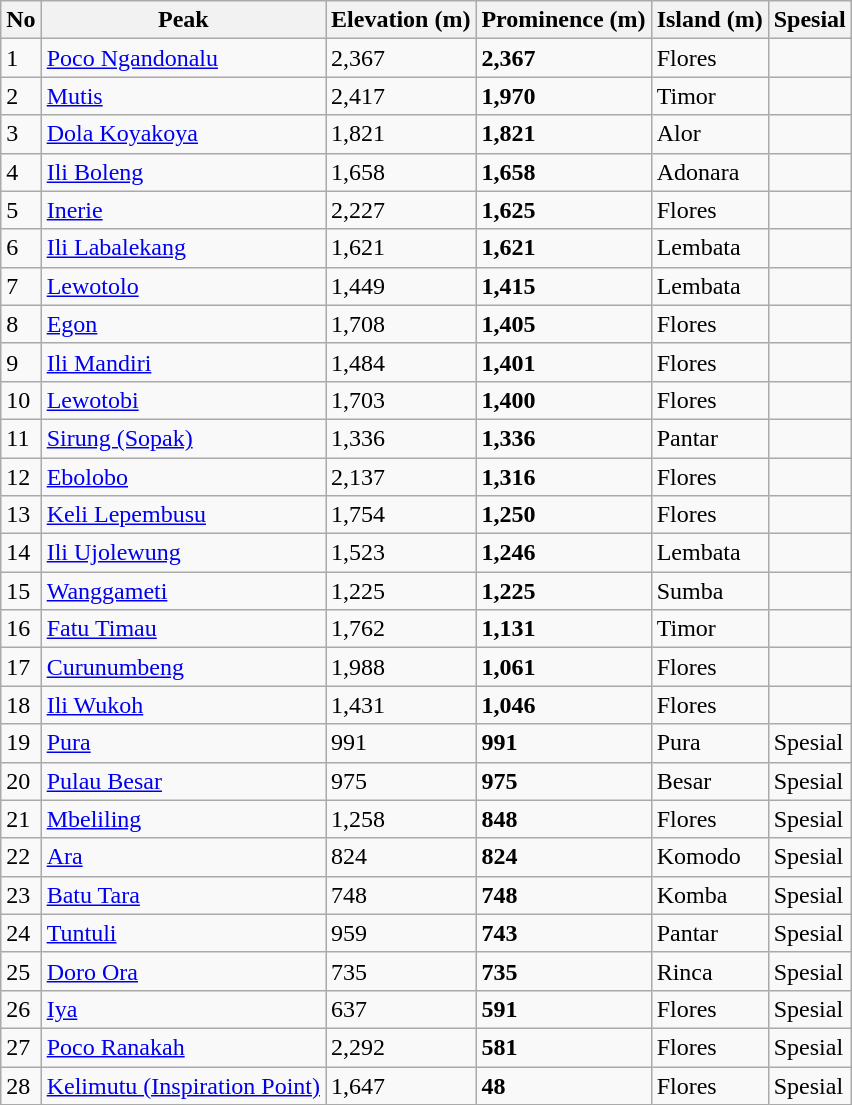<table class="wikitable sortable">
<tr>
<th>No</th>
<th>Peak</th>
<th>Elevation (m)</th>
<th>Prominence (m)</th>
<th>Island (m)</th>
<th>Spesial</th>
</tr>
<tr>
<td>1</td>
<td><a href='#'>Poco Ngandonalu</a></td>
<td>2,367</td>
<td><strong>2,367</strong></td>
<td>Flores</td>
<td></td>
</tr>
<tr>
<td>2</td>
<td><a href='#'>Mutis</a></td>
<td>2,417</td>
<td><strong>1,970</strong></td>
<td>Timor</td>
<td></td>
</tr>
<tr>
<td>3</td>
<td><a href='#'>Dola Koyakoya</a></td>
<td>1,821</td>
<td><strong>1,821</strong></td>
<td>Alor</td>
<td></td>
</tr>
<tr>
<td>4</td>
<td><a href='#'>Ili Boleng</a></td>
<td>1,658</td>
<td><strong>1,658</strong></td>
<td>Adonara</td>
<td></td>
</tr>
<tr>
<td>5</td>
<td><a href='#'>Inerie</a></td>
<td>2,227</td>
<td><strong>1,625</strong></td>
<td>Flores</td>
<td></td>
</tr>
<tr>
<td>6</td>
<td><a href='#'>Ili Labalekang</a></td>
<td>1,621</td>
<td><strong>1,621</strong></td>
<td>Lembata</td>
<td></td>
</tr>
<tr>
<td>7</td>
<td><a href='#'>Lewotolo</a></td>
<td>1,449</td>
<td><strong>1,415</strong></td>
<td>Lembata</td>
<td></td>
</tr>
<tr>
<td>8</td>
<td><a href='#'>Egon</a></td>
<td>1,708</td>
<td><strong>1,405</strong></td>
<td>Flores</td>
<td></td>
</tr>
<tr>
<td>9</td>
<td><a href='#'>Ili Mandiri</a></td>
<td>1,484</td>
<td><strong>1,401</strong></td>
<td>Flores</td>
<td></td>
</tr>
<tr>
<td>10</td>
<td><a href='#'>Lewotobi</a></td>
<td>1,703</td>
<td><strong>1,400</strong></td>
<td>Flores</td>
<td></td>
</tr>
<tr>
<td>11</td>
<td><a href='#'>Sirung (Sopak)</a></td>
<td>1,336</td>
<td><strong>1,336</strong></td>
<td>Pantar</td>
<td></td>
</tr>
<tr>
<td>12</td>
<td><a href='#'>Ebolobo</a></td>
<td>2,137</td>
<td><strong>1,316</strong></td>
<td>Flores</td>
<td></td>
</tr>
<tr>
<td>13</td>
<td><a href='#'>Keli Lepembusu</a></td>
<td>1,754</td>
<td><strong>1,250</strong></td>
<td>Flores</td>
<td></td>
</tr>
<tr>
<td>14</td>
<td><a href='#'>Ili Ujolewung</a></td>
<td>1,523</td>
<td><strong>1,246</strong></td>
<td>Lembata</td>
<td></td>
</tr>
<tr>
<td>15</td>
<td><a href='#'>Wanggameti</a></td>
<td>1,225</td>
<td><strong>1,225</strong></td>
<td>Sumba</td>
<td></td>
</tr>
<tr>
<td>16</td>
<td><a href='#'>Fatu Timau</a></td>
<td>1,762</td>
<td><strong>1,131</strong></td>
<td>Timor</td>
<td></td>
</tr>
<tr>
<td>17</td>
<td><a href='#'>Curunumbeng</a></td>
<td>1,988</td>
<td><strong>1,061</strong></td>
<td>Flores</td>
<td></td>
</tr>
<tr>
<td>18</td>
<td><a href='#'>Ili Wukoh</a></td>
<td>1,431</td>
<td><strong>1,046</strong></td>
<td>Flores</td>
<td></td>
</tr>
<tr>
<td>19</td>
<td><a href='#'>Pura</a></td>
<td>991</td>
<td><strong>991</strong></td>
<td>Pura</td>
<td>Spesial</td>
</tr>
<tr>
<td>20</td>
<td><a href='#'>Pulau Besar</a></td>
<td>975</td>
<td><strong>975</strong></td>
<td>Besar</td>
<td>Spesial</td>
</tr>
<tr>
<td>21</td>
<td><a href='#'>Mbeliling</a></td>
<td>1,258</td>
<td><strong>848</strong></td>
<td>Flores</td>
<td>Spesial</td>
</tr>
<tr>
<td>22</td>
<td><a href='#'>Ara</a></td>
<td>824</td>
<td><strong>824</strong></td>
<td>Komodo</td>
<td>Spesial</td>
</tr>
<tr>
<td>23</td>
<td><a href='#'>Batu Tara</a></td>
<td>748</td>
<td><strong>748</strong></td>
<td>Komba</td>
<td>Spesial</td>
</tr>
<tr>
<td>24</td>
<td><a href='#'>Tuntuli</a></td>
<td>959</td>
<td><strong>743</strong></td>
<td>Pantar</td>
<td>Spesial</td>
</tr>
<tr>
<td>25</td>
<td><a href='#'>Doro Ora</a></td>
<td>735</td>
<td><strong>735</strong></td>
<td>Rinca</td>
<td>Spesial</td>
</tr>
<tr>
<td>26</td>
<td><a href='#'>Iya</a></td>
<td>637</td>
<td><strong>591</strong></td>
<td>Flores</td>
<td>Spesial</td>
</tr>
<tr>
<td>27</td>
<td><a href='#'>Poco Ranakah</a></td>
<td>2,292</td>
<td><strong>581</strong></td>
<td>Flores</td>
<td>Spesial</td>
</tr>
<tr>
<td>28</td>
<td><a href='#'>Kelimutu (Inspiration Point)</a></td>
<td>1,647</td>
<td><strong>48</strong></td>
<td>Flores</td>
<td>Spesial</td>
</tr>
</table>
